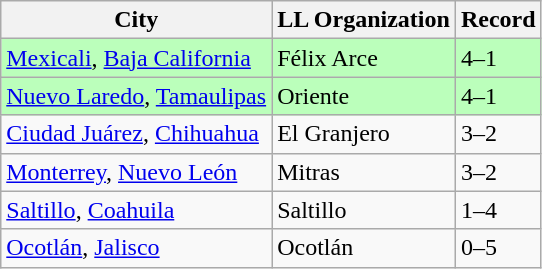<table class="wikitable">
<tr>
<th>City</th>
<th>LL Organization</th>
<th>Record</th>
</tr>
<tr bgcolor=#bbffbb>
<td> <a href='#'>Mexicali</a>, <a href='#'>Baja California</a></td>
<td>Félix Arce</td>
<td>4–1</td>
</tr>
<tr bgcolor=#bbffbb>
<td> <a href='#'>Nuevo Laredo</a>, <a href='#'>Tamaulipas</a></td>
<td>Oriente</td>
<td>4–1</td>
</tr>
<tr>
<td> <a href='#'>Ciudad Juárez</a>, <a href='#'>Chihuahua</a></td>
<td>El Granjero</td>
<td>3–2</td>
</tr>
<tr>
<td> <a href='#'>Monterrey</a>, <a href='#'>Nuevo León</a></td>
<td>Mitras</td>
<td>3–2</td>
</tr>
<tr>
<td> <a href='#'>Saltillo</a>, <a href='#'>Coahuila</a></td>
<td>Saltillo</td>
<td>1–4</td>
</tr>
<tr>
<td> <a href='#'>Ocotlán</a>, <a href='#'>Jalisco</a></td>
<td>Ocotlán</td>
<td>0–5</td>
</tr>
</table>
